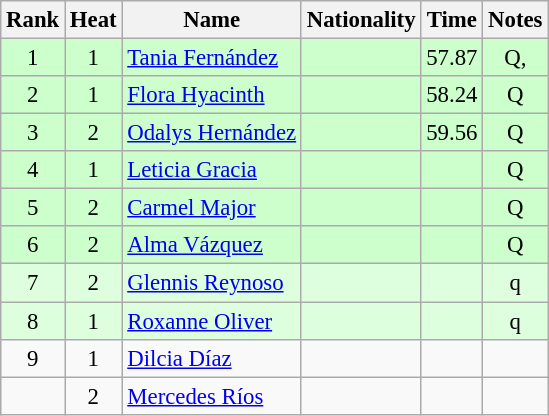<table class="wikitable sortable" style="text-align:center; font-size:95%">
<tr>
<th>Rank</th>
<th>Heat</th>
<th>Name</th>
<th>Nationality</th>
<th>Time</th>
<th>Notes</th>
</tr>
<tr bgcolor=ccffcc>
<td>1</td>
<td>1</td>
<td align=left><a href='#'>Tania Fernández</a></td>
<td align=left></td>
<td>57.87</td>
<td>Q, </td>
</tr>
<tr bgcolor=ccffcc>
<td>2</td>
<td>1</td>
<td align=left><a href='#'>Flora Hyacinth</a></td>
<td align=left></td>
<td>58.24</td>
<td>Q</td>
</tr>
<tr bgcolor=ccffcc>
<td>3</td>
<td>2</td>
<td align=left><a href='#'>Odalys Hernández</a></td>
<td align=left></td>
<td>59.56</td>
<td>Q</td>
</tr>
<tr bgcolor=ccffcc>
<td>4</td>
<td>1</td>
<td align=left><a href='#'>Leticia Gracia</a></td>
<td align=left></td>
<td></td>
<td>Q</td>
</tr>
<tr bgcolor=ccffcc>
<td>5</td>
<td>2</td>
<td align=left><a href='#'>Carmel Major</a></td>
<td align=left></td>
<td></td>
<td>Q</td>
</tr>
<tr bgcolor=ccffcc>
<td>6</td>
<td>2</td>
<td align=left><a href='#'>Alma Vázquez</a></td>
<td align=left></td>
<td></td>
<td>Q</td>
</tr>
<tr bgcolor=ddffdd>
<td>7</td>
<td>2</td>
<td align=left><a href='#'>Glennis Reynoso</a></td>
<td align=left></td>
<td></td>
<td>q</td>
</tr>
<tr bgcolor=ddffdd>
<td>8</td>
<td>1</td>
<td align=left><a href='#'>Roxanne Oliver</a></td>
<td align=left></td>
<td></td>
<td>q</td>
</tr>
<tr>
<td>9</td>
<td>1</td>
<td align=left><a href='#'>Dilcia Díaz</a></td>
<td align=left></td>
<td></td>
<td></td>
</tr>
<tr>
<td></td>
<td>2</td>
<td align=left><a href='#'>Mercedes Ríos</a></td>
<td align=left></td>
<td></td>
<td></td>
</tr>
</table>
